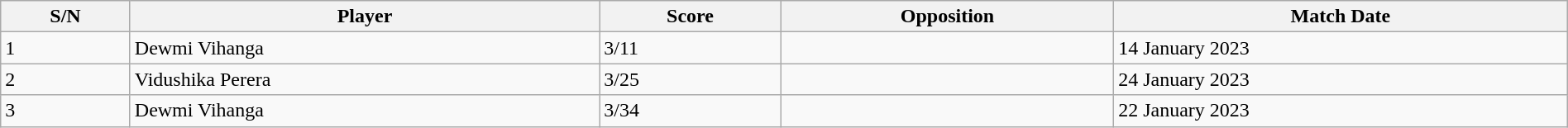<table style="width:100%;" class="wikitable">
<tr>
<th>S/N</th>
<th>Player</th>
<th>Score</th>
<th>Opposition</th>
<th>Match Date</th>
</tr>
<tr>
<td>1</td>
<td>Dewmi Vihanga</td>
<td>3/11</td>
<td></td>
<td>14 January 2023</td>
</tr>
<tr>
<td>2</td>
<td>Vidushika Perera</td>
<td>3/25</td>
<td></td>
<td>24 January 2023</td>
</tr>
<tr>
<td>3</td>
<td>Dewmi Vihanga</td>
<td>3/34</td>
<td></td>
<td>22 January 2023</td>
</tr>
</table>
